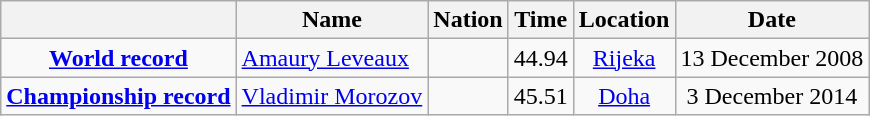<table class=wikitable style=text-align:center>
<tr>
<th></th>
<th>Name</th>
<th>Nation</th>
<th>Time</th>
<th>Location</th>
<th>Date</th>
</tr>
<tr>
<td><strong><a href='#'>World record</a></strong></td>
<td align=left><a href='#'>Amaury Leveaux</a></td>
<td align=left></td>
<td align=left>44.94</td>
<td><a href='#'>Rijeka </a></td>
<td>13 December 2008</td>
</tr>
<tr>
<td><strong><a href='#'>Championship record</a></strong></td>
<td align=left><a href='#'>Vladimir Morozov</a></td>
<td align=left></td>
<td align=left>45.51</td>
<td><a href='#'>Doha</a></td>
<td>3 December 2014</td>
</tr>
</table>
